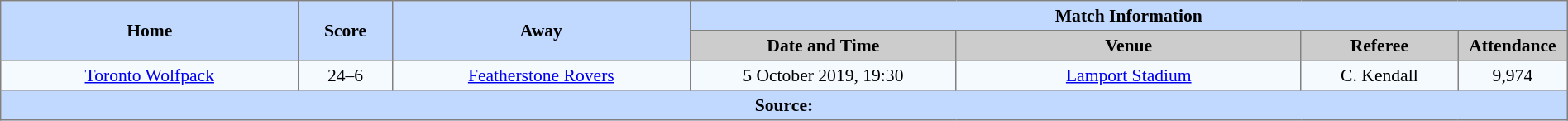<table border=1 style="border-collapse:collapse; font-size:90%; text-align:center;" cellpadding=3 cellspacing=0 width=100%>
<tr bgcolor="#c1d8ff">
<th rowspan="2" width="19%">Home</th>
<th rowspan="2" width="6%">Score</th>
<th rowspan="2" width="19%">Away</th>
<th colspan="4">Match Information</th>
</tr>
<tr bgcolor="#cccccc">
<th width="17%">Date and Time</th>
<th width="22%">Venue</th>
<th width="10%">Referee</th>
<th width="7%">Attendance</th>
</tr>
<tr bgcolor="#f5faff">
<td> <a href='#'>Toronto Wolfpack</a></td>
<td>24–6</td>
<td> <a href='#'>Featherstone Rovers</a></td>
<td>5 October 2019, 19:30</td>
<td><a href='#'>Lamport Stadium</a></td>
<td>C. Kendall</td>
<td>9,974</td>
</tr>
<tr bgcolor="#c1d8ff">
<th colspan="7">Source:</th>
</tr>
</table>
